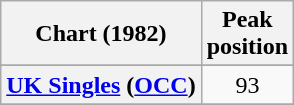<table class="wikitable plainrowheaders" style="text-align:center">
<tr>
<th scope="col">Chart (1982)</th>
<th scope="col">Peak<br>position</th>
</tr>
<tr>
</tr>
<tr>
<th scope="row"><a href='#'>UK Singles</a> (<a href='#'>OCC</a>)</th>
<td>93</td>
</tr>
<tr>
</tr>
</table>
